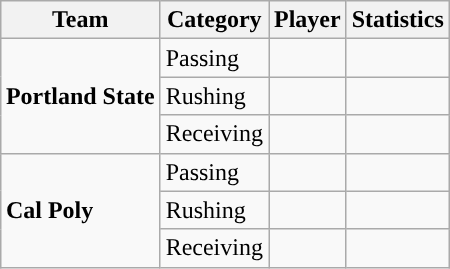<table class="wikitable" style="float: right;">
<tr>
<th>Team</th>
<th>Category</th>
<th>Player</th>
<th>Statistics</th>
</tr>
<tr>
<td rowspan=3><strong>Portland State</strong></td>
<td>Passing</td>
<td></td>
<td></td>
</tr>
<tr>
<td>Rushing</td>
<td></td>
<td></td>
</tr>
<tr>
<td>Receiving</td>
<td></td>
<td></td>
</tr>
<tr>
<td rowspan=3><strong>Cal Poly</strong></td>
<td>Passing</td>
<td></td>
<td></td>
</tr>
<tr>
<td>Rushing</td>
<td></td>
<td></td>
</tr>
<tr>
<td>Receiving</td>
<td></td>
<td></td>
</tr>
</table>
